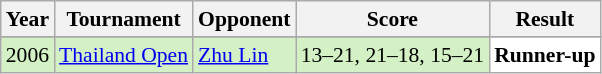<table class="sortable wikitable" style="font-size: 90%;">
<tr>
<th>Year</th>
<th>Tournament</th>
<th>Opponent</th>
<th>Score</th>
<th>Result</th>
</tr>
<tr>
</tr>
<tr style="background:#D4F1C5">
<td align="center">2006</td>
<td align="left"><a href='#'>Thailand Open</a></td>
<td align="left"> <a href='#'>Zhu Lin</a></td>
<td align="left">13–21, 21–18, 15–21</td>
<td style="text-align:left; background:white"> <strong>Runner-up</strong></td>
</tr>
</table>
